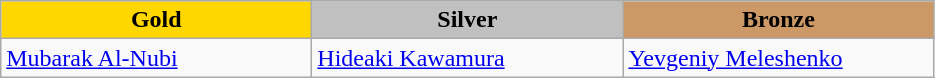<table class="wikitable" style="text-align:left">
<tr align="center">
<td width=200 bgcolor=gold><strong>Gold</strong></td>
<td width=200 bgcolor=silver><strong>Silver</strong></td>
<td width=200 bgcolor=CC9966><strong>Bronze</strong></td>
</tr>
<tr>
<td><a href='#'>Mubarak Al-Nubi</a><br><em></em></td>
<td><a href='#'>Hideaki Kawamura</a><br><em></em></td>
<td><a href='#'>Yevgeniy Meleshenko</a><br><em></em></td>
</tr>
</table>
